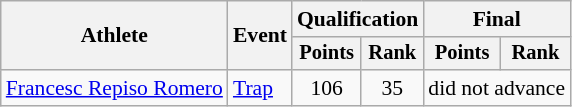<table class="wikitable" style="font-size:90%">
<tr>
<th rowspan="2">Athlete</th>
<th rowspan="2">Event</th>
<th colspan=2>Qualification</th>
<th colspan=2>Final</th>
</tr>
<tr style="font-size:95%">
<th>Points</th>
<th>Rank</th>
<th>Points</th>
<th>Rank</th>
</tr>
<tr align=center>
<td align=left><a href='#'>Francesc Repiso Romero</a></td>
<td align=left><a href='#'>Trap</a></td>
<td>106</td>
<td>35</td>
<td colspan=2>did not advance</td>
</tr>
</table>
